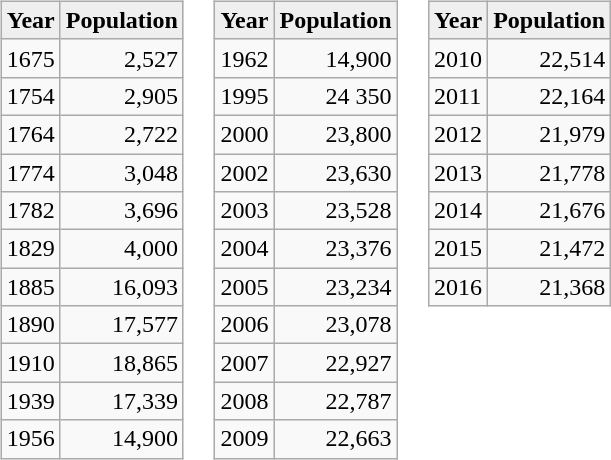<table>
<tr>
<td valign="top"><br><table class="wikitable">
<tr>
<th style="background:#efefef;">Year</th>
<th style="background:#efefef;">Population</th>
</tr>
<tr>
<td>1675</td>
<td align="right">2,527</td>
</tr>
<tr>
<td>1754</td>
<td align="right">2,905</td>
</tr>
<tr>
<td>1764</td>
<td align="right">2,722</td>
</tr>
<tr>
<td>1774</td>
<td align="right">3,048</td>
</tr>
<tr>
<td>1782</td>
<td align="right">3,696</td>
</tr>
<tr>
<td>1829</td>
<td align="right">4,000</td>
</tr>
<tr>
<td>1885</td>
<td align="right">16,093</td>
</tr>
<tr>
<td>1890</td>
<td align="right">17,577</td>
</tr>
<tr>
<td>1910</td>
<td align="right">18,865</td>
</tr>
<tr>
<td>1939</td>
<td align="right">17,339</td>
</tr>
<tr>
<td>1956</td>
<td align="right">14,900</td>
</tr>
</table>
</td>
<td valign="top"><br><table class="wikitable">
<tr>
<th style="background:#efefef;">Year</th>
<th style="background:#efefef;">Population</th>
</tr>
<tr>
<td>1962</td>
<td align="right">14,900</td>
</tr>
<tr>
<td>1995</td>
<td align="right">24 350</td>
</tr>
<tr>
<td>2000</td>
<td align="right">23,800</td>
</tr>
<tr>
<td>2002</td>
<td align="right">23,630</td>
</tr>
<tr>
<td>2003</td>
<td align="right">23,528</td>
</tr>
<tr>
<td>2004</td>
<td align="right">23,376</td>
</tr>
<tr>
<td>2005</td>
<td align="right">23,234</td>
</tr>
<tr>
<td>2006</td>
<td align="right">23,078</td>
</tr>
<tr>
<td>2007</td>
<td align="right">22,927</td>
</tr>
<tr>
<td>2008</td>
<td align="right">22,787</td>
</tr>
<tr>
<td>2009</td>
<td align="right">22,663</td>
</tr>
</table>
</td>
<td valign="top"><br><table class="wikitable">
<tr>
<th style="background:#efefef;">Year</th>
<th style="background:#efefef;">Population</th>
</tr>
<tr>
<td>2010</td>
<td align="right">22,514</td>
</tr>
<tr>
<td>2011</td>
<td align="right">22,164</td>
</tr>
<tr>
<td>2012</td>
<td align="right">21,979</td>
</tr>
<tr>
<td>2013</td>
<td align="right">21,778</td>
</tr>
<tr>
<td>2014</td>
<td align="right">21,676</td>
</tr>
<tr>
<td>2015</td>
<td align="right">21,472</td>
</tr>
<tr>
<td>2016</td>
<td align="right">21,368</td>
</tr>
</table>
</td>
</tr>
</table>
